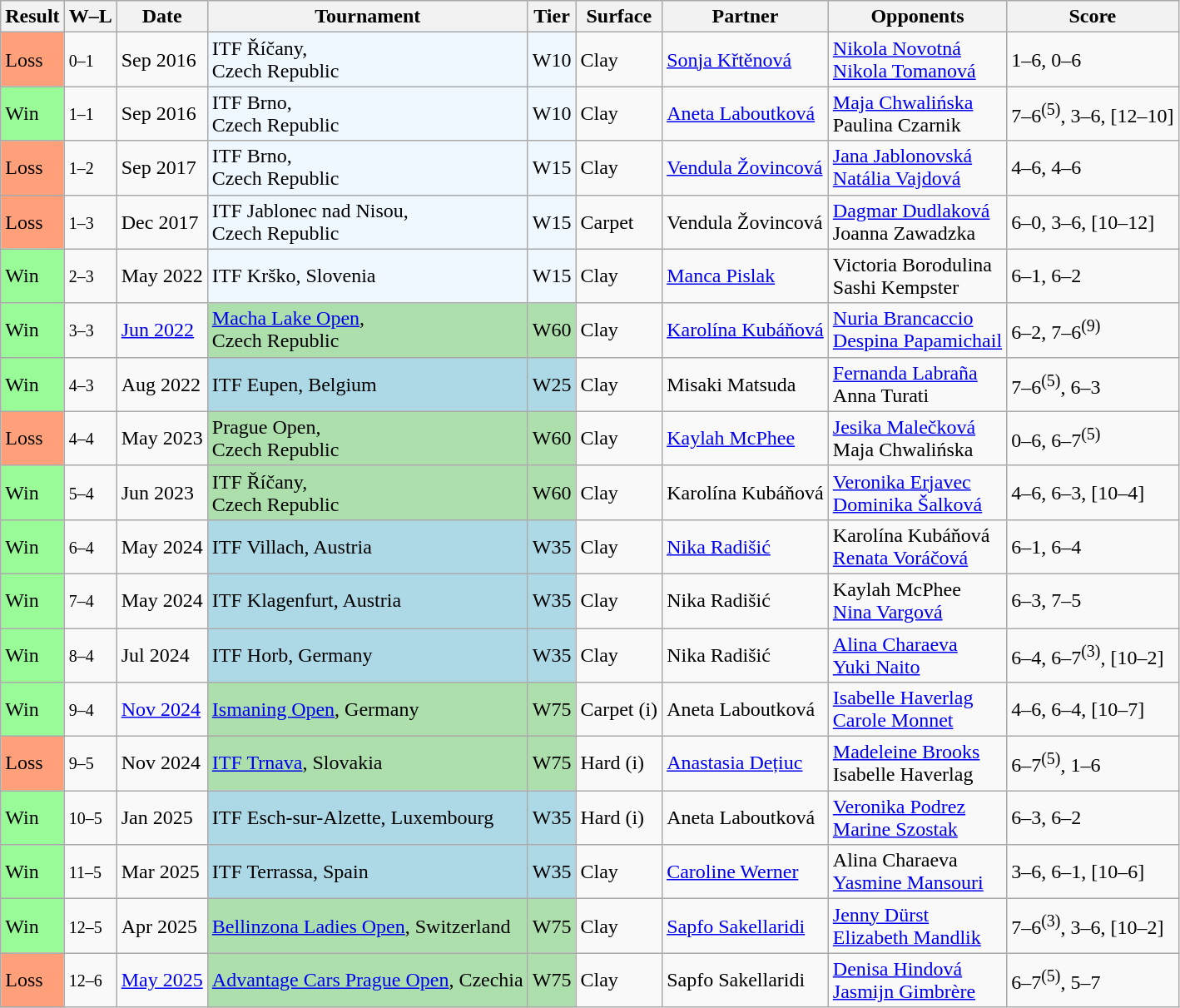<table class="sortable wikitable">
<tr>
<th>Result</th>
<th class="unsortable">W–L</th>
<th>Date</th>
<th>Tournament</th>
<th>Tier</th>
<th>Surface</th>
<th>Partner</th>
<th>Opponents</th>
<th class="unsortable">Score</th>
</tr>
<tr>
<td style=background:#FFA07A>Loss</td>
<td><small>0–1</small></td>
<td>Sep 2016</td>
<td style="background:#f0f8ff;">ITF Říčany, <br>Czech Republic</td>
<td style="background:#f0f8ff;">W10</td>
<td>Clay</td>
<td> <a href='#'>Sonja Křtěnová</a></td>
<td> <a href='#'>Nikola Novotná</a><br> <a href='#'>Nikola Tomanová</a></td>
<td>1–6, 0–6</td>
</tr>
<tr>
<td style=background:#98FB98>Win</td>
<td><small>1–1</small></td>
<td>Sep 2016</td>
<td style="background:#f0f8ff;">ITF Brno, <br>Czech Republic</td>
<td style="background:#f0f8ff;">W10</td>
<td>Clay</td>
<td> <a href='#'>Aneta Laboutková</a></td>
<td> <a href='#'>Maja Chwalińska</a><br> Paulina Czarnik</td>
<td>7–6<sup>(5)</sup>, 3–6, [12–10]</td>
</tr>
<tr>
<td style=background:#FFA07A>Loss</td>
<td><small>1–2</small></td>
<td>Sep 2017</td>
<td style="background:#f0f8ff;">ITF Brno, <br>Czech Republic</td>
<td style="background:#f0f8ff;">W15</td>
<td>Clay</td>
<td> <a href='#'>Vendula Žovincová</a></td>
<td> <a href='#'>Jana Jablonovská</a><br> <a href='#'>Natália Vajdová</a></td>
<td>4–6, 4–6</td>
</tr>
<tr>
<td style=background:#FFA07A>Loss</td>
<td><small>1–3</small></td>
<td>Dec 2017</td>
<td style="background:#f0f8ff;">ITF Jablonec nad Nisou, <br>Czech Republic</td>
<td style="background:#f0f8ff;">W15</td>
<td>Carpet</td>
<td> Vendula Žovincová</td>
<td> <a href='#'>Dagmar Dudlaková</a><br> Joanna Zawadzka</td>
<td>6–0, 3–6, [10–12]</td>
</tr>
<tr>
<td style=background:#98FB98>Win</td>
<td><small>2–3</small></td>
<td>May 2022</td>
<td style="background:#f0f8ff;">ITF Krško, Slovenia</td>
<td style="background:#f0f8ff;">W15</td>
<td>Clay</td>
<td> <a href='#'>Manca Pislak</a></td>
<td> Victoria Borodulina<br> Sashi Kempster</td>
<td>6–1, 6–2</td>
</tr>
<tr>
<td style=background:#98FB98>Win</td>
<td><small>3–3</small></td>
<td><a href='#'>Jun 2022</a></td>
<td style="background:#addfad;"><a href='#'>Macha Lake Open</a>, <br>Czech Republic</td>
<td style="background:#addfad;">W60</td>
<td>Clay</td>
<td> <a href='#'>Karolína Kubáňová</a></td>
<td> <a href='#'>Nuria Brancaccio</a><br> <a href='#'>Despina Papamichail</a></td>
<td>6–2, 7–6<sup>(9)</sup></td>
</tr>
<tr>
<td style=background:#98FB98>Win</td>
<td><small>4–3</small></td>
<td>Aug 2022</td>
<td style="background:lightblue;">ITF Eupen, Belgium</td>
<td style="background:lightblue;">W25</td>
<td>Clay</td>
<td> Misaki Matsuda</td>
<td> <a href='#'>Fernanda Labraña</a><br> Anna Turati</td>
<td>7–6<sup>(5)</sup>, 6–3</td>
</tr>
<tr>
<td style="background:#ffa07a;">Loss</td>
<td><small>4–4</small></td>
<td>May 2023</td>
<td style=background:#addfad>Prague Open,<br>Czech Republic</td>
<td style=background:#addfad>W60</td>
<td>Clay</td>
<td> <a href='#'>Kaylah McPhee</a></td>
<td> <a href='#'>Jesika Malečková</a><br> Maja Chwalińska</td>
<td>0–6, 6–7<sup>(5)</sup></td>
</tr>
<tr>
<td style="background:#98FB98;">Win</td>
<td><small>5–4</small></td>
<td>Jun 2023</td>
<td style=background:#addfad>ITF Říčany, <br>Czech Republic</td>
<td style=background:#addfad>W60</td>
<td>Clay</td>
<td> Karolína Kubáňová</td>
<td> <a href='#'>Veronika Erjavec</a><br> <a href='#'>Dominika Šalková</a></td>
<td>4–6, 6–3, [10–4]</td>
</tr>
<tr>
<td style="background:#98fb98;">Win</td>
<td><small>6–4</small></td>
<td>May 2024</td>
<td style="background:lightblue;">ITF Villach, Austria</td>
<td style="background:lightblue;">W35</td>
<td>Clay</td>
<td> <a href='#'>Nika Radišić</a></td>
<td> Karolína Kubáňová<br> <a href='#'>Renata Voráčová</a></td>
<td>6–1, 6–4</td>
</tr>
<tr>
<td style="background:#98fb98;">Win</td>
<td><small>7–4</small></td>
<td>May 2024</td>
<td style="background:lightblue;">ITF Klagenfurt, Austria</td>
<td style="background:lightblue;">W35</td>
<td>Clay</td>
<td> Nika Radišić</td>
<td> Kaylah McPhee<br> <a href='#'>Nina Vargová</a></td>
<td>6–3, 7–5</td>
</tr>
<tr>
<td style="background:#98fb98;">Win</td>
<td><small>8–4</small></td>
<td>Jul 2024</td>
<td style="background:lightblue;">ITF Horb, Germany</td>
<td style="background:lightblue;">W35</td>
<td>Clay</td>
<td> Nika Radišić</td>
<td> <a href='#'>Alina Charaeva</a><br> <a href='#'>Yuki Naito</a></td>
<td>6–4, 6–7<sup>(3)</sup>, [10–2]</td>
</tr>
<tr>
<td style="background:#98fb98;">Win</td>
<td><small>9–4</small></td>
<td><a href='#'>Nov 2024</a></td>
<td style="background:#addfad;"><a href='#'>Ismaning Open</a>, Germany</td>
<td style="background:#addfad;">W75</td>
<td>Carpet (i)</td>
<td> Aneta Laboutková</td>
<td> <a href='#'>Isabelle Haverlag</a> <br>  <a href='#'>Carole Monnet</a></td>
<td>4–6, 6–4, [10–7]</td>
</tr>
<tr>
<td style="background:#ffa07a;">Loss</td>
<td><small>9–5</small></td>
<td>Nov 2024</td>
<td style="background:#addfad;"><a href='#'>ITF Trnava</a>, Slovakia</td>
<td style="background:#addfad;">W75</td>
<td>Hard (i)</td>
<td> <a href='#'>Anastasia Dețiuc</a></td>
<td> <a href='#'>Madeleine Brooks</a> <br>  Isabelle Haverlag</td>
<td>6–7<sup>(5)</sup>, 1–6</td>
</tr>
<tr>
<td style="background:#98fb98;">Win</td>
<td><small>10–5</small></td>
<td>Jan 2025</td>
<td style="background:lightblue;">ITF Esch-sur-Alzette, Luxembourg</td>
<td style="background:lightblue;">W35</td>
<td>Hard (i)</td>
<td> Aneta Laboutková</td>
<td> <a href='#'>Veronika Podrez</a> <br>  <a href='#'>Marine Szostak</a></td>
<td>6–3, 6–2</td>
</tr>
<tr>
<td style="background:#98fb98;">Win</td>
<td><small>11–5</small></td>
<td>Mar 2025</td>
<td style="background:lightblue;">ITF Terrassa, Spain</td>
<td style="background:lightblue;">W35</td>
<td>Clay</td>
<td> <a href='#'>Caroline Werner</a></td>
<td> Alina Charaeva <br>  <a href='#'>Yasmine Mansouri</a></td>
<td>3–6, 6–1, [10–6]</td>
</tr>
<tr>
<td style="background:#98fb98;">Win</td>
<td><small>12–5</small></td>
<td>Apr 2025</td>
<td style="background:#addfad;"><a href='#'>Bellinzona Ladies Open</a>, Switzerland</td>
<td style="background:#addfad;">W75</td>
<td>Clay</td>
<td> <a href='#'>Sapfo Sakellaridi</a></td>
<td> <a href='#'>Jenny Dürst</a> <br>  <a href='#'>Elizabeth Mandlik</a></td>
<td>7–6<sup>(3)</sup>, 3–6, [10–2]</td>
</tr>
<tr>
<td style="background:#ffa07a;">Loss</td>
<td><small>12–6</small></td>
<td><a href='#'>May 2025</a></td>
<td style="background:#addfad;"><a href='#'>Advantage Cars Prague Open</a>, Czechia</td>
<td style="background:#addfad;">W75</td>
<td>Clay</td>
<td> Sapfo Sakellaridi</td>
<td> <a href='#'>Denisa Hindová</a> <br>  <a href='#'>Jasmijn Gimbrère</a></td>
<td>6–7<sup>(5)</sup>, 5–7</td>
</tr>
</table>
